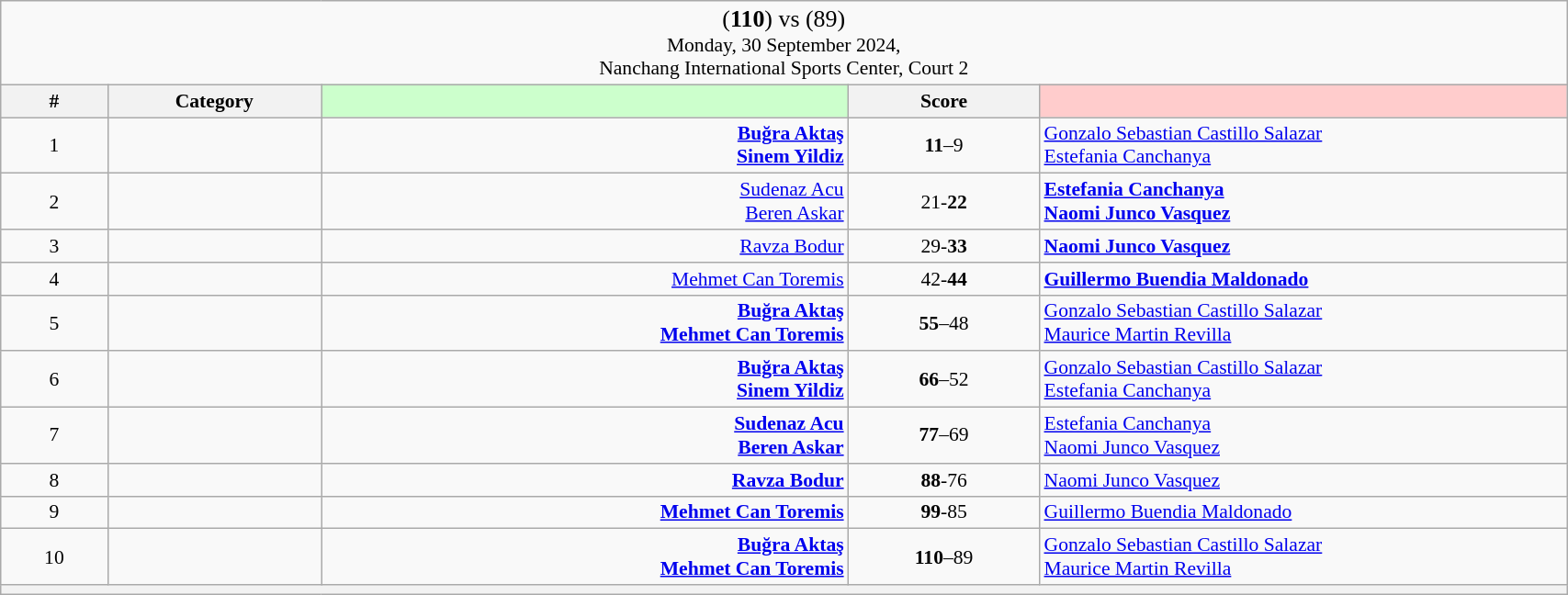<table class="wikitable mw-collapsible mw-collapsed" style="font-size:90%; text-align:center" width="90%">
<tr>
<td colspan="5"><big>(<strong>110</strong>) <strong></strong> vs  (89)</big><br>Monday, 30 September 2024, <br>Nanchang International Sports Center, Court 2</td>
</tr>
<tr>
<th width="25">#</th>
<th width="50">Category</th>
<th style="background-color:#CCFFCC" width="150"></th>
<th width="50">Score<br></th>
<th style="background-color:#FFCCCC" width="150"></th>
</tr>
<tr>
<td>1</td>
<td></td>
<td align="right"><strong><a href='#'>Buğra Aktaş</a> <br><a href='#'>Sinem Yildiz</a> </strong></td>
<td><strong>11</strong>–9<br></td>
<td align="left"> <a href='#'>Gonzalo Sebastian Castillo Salazar</a><br> <a href='#'>Estefania Canchanya</a></td>
</tr>
<tr>
<td>2</td>
<td></td>
<td align="right"><a href='#'>Sudenaz Acu</a> <br><a href='#'>Beren Askar</a> </td>
<td>21-<strong>22</strong><br></td>
<td align="left"><strong> <a href='#'>Estefania Canchanya</a><br> <a href='#'>Naomi Junco Vasquez</a></strong></td>
</tr>
<tr>
<td>3</td>
<td></td>
<td align="right"><a href='#'>Ravza Bodur</a> </td>
<td>29-<strong>33</strong><br></td>
<td align="left"><strong> <a href='#'>Naomi Junco Vasquez</a></strong></td>
</tr>
<tr>
<td>4</td>
<td></td>
<td align="right"><a href='#'>Mehmet Can Toremis</a> </td>
<td>42-<strong>44</strong><br></td>
<td align="left"><strong> <a href='#'>Guillermo Buendia Maldonado</a></strong></td>
</tr>
<tr>
<td>5</td>
<td></td>
<td align="right"><strong><a href='#'>Buğra Aktaş</a> <br><a href='#'>Mehmet Can Toremis</a> </strong></td>
<td><strong>55</strong>–48<br></td>
<td align="left"> <a href='#'>Gonzalo Sebastian Castillo Salazar</a><br> <a href='#'>Maurice Martin Revilla</a></td>
</tr>
<tr>
<td>6</td>
<td></td>
<td align="right"><strong><a href='#'>Buğra Aktaş</a> <br><a href='#'>Sinem Yildiz</a> </strong></td>
<td><strong>66</strong>–52<br></td>
<td align="left"> <a href='#'>Gonzalo Sebastian Castillo Salazar</a><br> <a href='#'>Estefania Canchanya</a></td>
</tr>
<tr>
<td>7</td>
<td></td>
<td align="right"><strong><a href='#'>Sudenaz Acu</a> <br><a href='#'>Beren Askar</a> </strong></td>
<td><strong>77</strong>–69<br></td>
<td align="left"> <a href='#'>Estefania Canchanya</a><br> <a href='#'>Naomi Junco Vasquez</a></td>
</tr>
<tr>
<td>8</td>
<td></td>
<td align="right"><strong><a href='#'>Ravza Bodur</a> </strong></td>
<td><strong>88</strong>-76<br></td>
<td align="left"> <a href='#'>Naomi Junco Vasquez</a></td>
</tr>
<tr>
<td>9</td>
<td></td>
<td align="right"><strong><a href='#'>Mehmet Can Toremis</a> </strong></td>
<td><strong>99</strong>-85<br></td>
<td align="left"> <a href='#'>Guillermo Buendia Maldonado</a></td>
</tr>
<tr>
<td>10</td>
<td></td>
<td align="right"><strong><a href='#'>Buğra Aktaş</a> <br><a href='#'>Mehmet Can Toremis</a> </strong></td>
<td><strong>110</strong>–89<br></td>
<td align="left"> <a href='#'>Gonzalo Sebastian Castillo Salazar</a><br> <a href='#'>Maurice Martin Revilla</a></td>
</tr>
<tr>
<th colspan="5"></th>
</tr>
</table>
